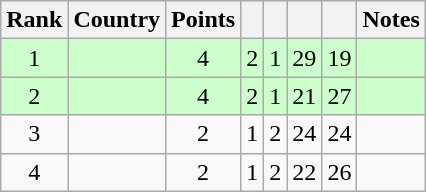<table class="wikitable sortable" style="text-align: center;">
<tr>
<th>Rank</th>
<th>Country</th>
<th>Points</th>
<th></th>
<th></th>
<th></th>
<th></th>
<th>Notes</th>
</tr>
<tr style="background:#cfc;">
<td>1</td>
<td align=left></td>
<td>4</td>
<td>2</td>
<td>1</td>
<td>29</td>
<td>19</td>
<td></td>
</tr>
<tr style="background:#cfc;">
<td>2</td>
<td align=left></td>
<td>4</td>
<td>2</td>
<td>1</td>
<td>21</td>
<td>27</td>
<td></td>
</tr>
<tr>
<td>3</td>
<td align=left></td>
<td>2</td>
<td>1</td>
<td>2</td>
<td>24</td>
<td>24</td>
<td></td>
</tr>
<tr>
<td>4</td>
<td align=left></td>
<td>2</td>
<td>1</td>
<td>2</td>
<td>22</td>
<td>26</td>
<td></td>
</tr>
</table>
